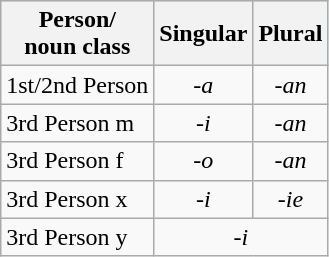<table class="wikitable">
<tr style="background:#c0f0f0;">
<th>Person/<br>noun class</th>
<th>Singular</th>
<th>Plural</th>
</tr>
<tr>
<td>1st/2nd Person</td>
<td style="text-align:center;"><em>-a</em></td>
<td style="text-align:center;"><em>-an</em></td>
</tr>
<tr>
<td>3rd Person m</td>
<td style="text-align:center;"><em>-i</em></td>
<td style="text-align:center;"><em>-an</em></td>
</tr>
<tr>
<td>3rd Person f</td>
<td style="text-align:center;"><em>-o</em></td>
<td style="text-align:center;"><em>-an</em></td>
</tr>
<tr>
<td>3rd Person x</td>
<td style="text-align:center;"><em>-i</em></td>
<td style="text-align:center;"><em>-ie</em></td>
</tr>
<tr>
<td>3rd Person y</td>
<td colspan="2" style="text-align:center;"><em>-i</em></td>
</tr>
</table>
